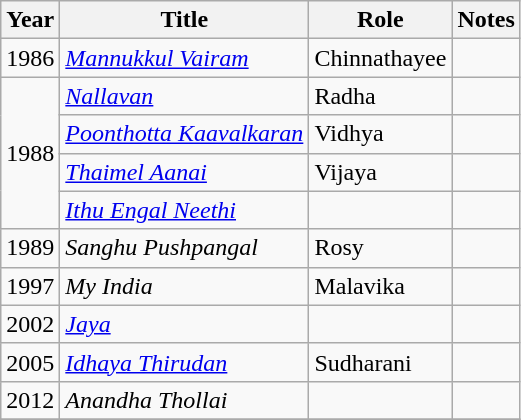<table class="wikitable sortable">
<tr>
<th>Year</th>
<th>Title</th>
<th>Role</th>
<th class="unsortable">Notes</th>
</tr>
<tr>
<td>1986</td>
<td><em><a href='#'>Mannukkul Vairam</a></em></td>
<td>Chinnathayee</td>
<td></td>
</tr>
<tr>
<td rowspan=4>1988</td>
<td><em><a href='#'>Nallavan</a></em></td>
<td>Radha</td>
<td></td>
</tr>
<tr>
<td><em><a href='#'>Poonthotta Kaavalkaran</a></em></td>
<td>Vidhya</td>
<td></td>
</tr>
<tr>
<td><em><a href='#'>Thaimel Aanai</a></em></td>
<td>Vijaya</td>
<td></td>
</tr>
<tr>
<td><em><a href='#'>Ithu Engal Neethi</a></em></td>
<td></td>
<td></td>
</tr>
<tr>
<td>1989</td>
<td><em>Sanghu Pushpangal</em></td>
<td>Rosy</td>
<td></td>
</tr>
<tr>
<td>1997</td>
<td><em>My India</em></td>
<td>Malavika</td>
<td></td>
</tr>
<tr>
<td>2002</td>
<td><em><a href='#'>Jaya</a></em></td>
<td></td>
<td></td>
</tr>
<tr>
<td>2005</td>
<td><em><a href='#'>Idhaya Thirudan</a></em></td>
<td>Sudharani</td>
<td></td>
</tr>
<tr>
<td>2012</td>
<td><em>Anandha Thollai</em></td>
<td></td>
<td></td>
</tr>
<tr>
</tr>
</table>
